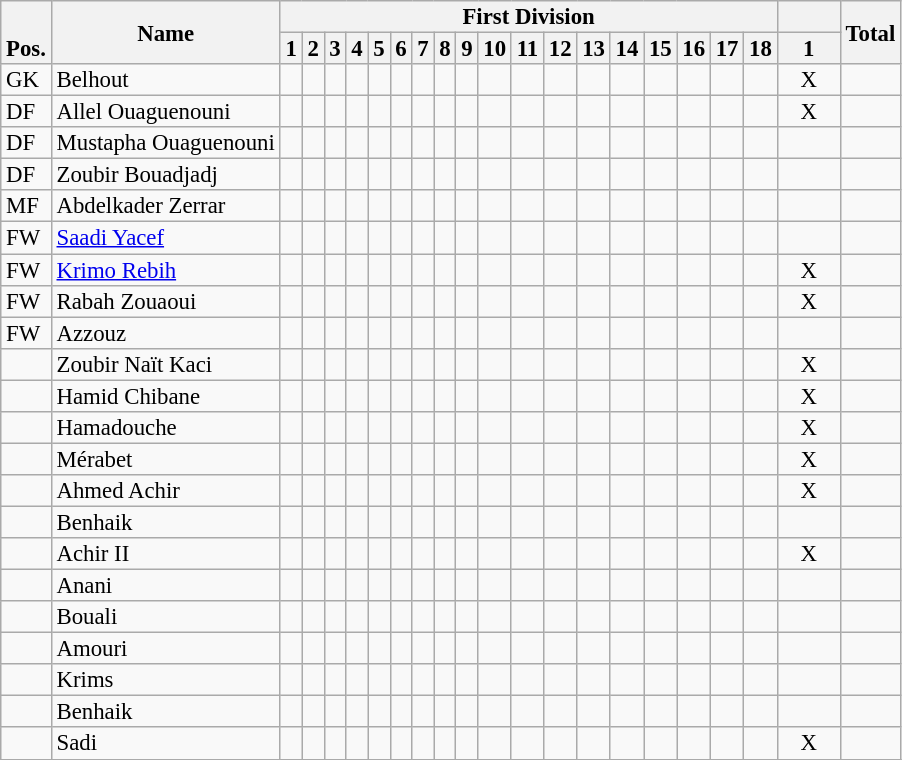<table class="wikitable sortable alternance"  style="font-size:95%; text-align:center; line-height:14px;">
<tr>
<th rowspan="2" valign="bottom">Pos.</th>
<th rowspan="2">Name</th>
<th colspan="18" width="85">First Division</th>
<th width="35"></th>
<th rowspan="2">Total</th>
</tr>
<tr>
<th>1</th>
<th>2</th>
<th>3</th>
<th>4</th>
<th>5</th>
<th>6</th>
<th>7</th>
<th>8</th>
<th>9</th>
<th>10</th>
<th>11</th>
<th>12</th>
<th>13</th>
<th>14</th>
<th>15</th>
<th>16</th>
<th>17</th>
<th>18</th>
<th>1</th>
</tr>
<tr>
<td align="left">GK</td>
<td align="left"> Belhout</td>
<td></td>
<td></td>
<td></td>
<td></td>
<td></td>
<td></td>
<td></td>
<td></td>
<td></td>
<td></td>
<td></td>
<td></td>
<td></td>
<td></td>
<td></td>
<td></td>
<td></td>
<td></td>
<td>X</td>
<td></td>
</tr>
<tr>
<td align="left">DF</td>
<td align="left"> Allel Ouaguenouni</td>
<td></td>
<td></td>
<td></td>
<td></td>
<td></td>
<td></td>
<td></td>
<td></td>
<td></td>
<td></td>
<td></td>
<td></td>
<td></td>
<td></td>
<td></td>
<td></td>
<td></td>
<td></td>
<td>X</td>
<td></td>
</tr>
<tr>
<td align="left">DF</td>
<td align="left"> Mustapha Ouaguenouni</td>
<td></td>
<td></td>
<td></td>
<td></td>
<td></td>
<td></td>
<td></td>
<td></td>
<td></td>
<td></td>
<td></td>
<td></td>
<td></td>
<td></td>
<td></td>
<td></td>
<td></td>
<td></td>
<td></td>
<td></td>
</tr>
<tr>
<td align="left">DF</td>
<td align="left"> Zoubir Bouadjadj</td>
<td></td>
<td></td>
<td></td>
<td></td>
<td></td>
<td></td>
<td></td>
<td></td>
<td></td>
<td></td>
<td></td>
<td></td>
<td></td>
<td></td>
<td></td>
<td></td>
<td></td>
<td></td>
<td></td>
<td></td>
</tr>
<tr>
<td align="left">MF</td>
<td align="left"> Abdelkader Zerrar</td>
<td></td>
<td></td>
<td></td>
<td></td>
<td></td>
<td></td>
<td></td>
<td></td>
<td></td>
<td></td>
<td></td>
<td></td>
<td></td>
<td></td>
<td></td>
<td></td>
<td></td>
<td></td>
<td></td>
<td></td>
</tr>
<tr>
<td align="left">FW</td>
<td align="left"> <a href='#'>Saadi Yacef</a></td>
<td></td>
<td></td>
<td></td>
<td></td>
<td></td>
<td></td>
<td></td>
<td></td>
<td></td>
<td></td>
<td></td>
<td></td>
<td></td>
<td></td>
<td></td>
<td></td>
<td></td>
<td></td>
<td></td>
<td></td>
</tr>
<tr>
<td align="left">FW</td>
<td align="left"> <a href='#'>Krimo Rebih</a></td>
<td></td>
<td></td>
<td></td>
<td></td>
<td></td>
<td></td>
<td></td>
<td></td>
<td></td>
<td></td>
<td></td>
<td></td>
<td></td>
<td></td>
<td></td>
<td></td>
<td></td>
<td></td>
<td>X</td>
<td></td>
</tr>
<tr>
<td align="left">FW</td>
<td align="left"> Rabah Zouaoui</td>
<td></td>
<td></td>
<td></td>
<td></td>
<td></td>
<td></td>
<td></td>
<td></td>
<td></td>
<td></td>
<td></td>
<td></td>
<td></td>
<td></td>
<td></td>
<td></td>
<td></td>
<td></td>
<td>X</td>
<td></td>
</tr>
<tr>
<td align="left">FW</td>
<td align="left"> Azzouz</td>
<td></td>
<td></td>
<td></td>
<td></td>
<td></td>
<td></td>
<td></td>
<td></td>
<td></td>
<td></td>
<td></td>
<td></td>
<td></td>
<td></td>
<td></td>
<td></td>
<td></td>
<td></td>
<td></td>
<td></td>
</tr>
<tr>
<td align="left"></td>
<td align="left"> Zoubir Naït Kaci</td>
<td></td>
<td></td>
<td></td>
<td></td>
<td></td>
<td></td>
<td></td>
<td></td>
<td></td>
<td></td>
<td></td>
<td></td>
<td></td>
<td></td>
<td></td>
<td></td>
<td></td>
<td></td>
<td>X</td>
<td></td>
</tr>
<tr>
<td align="left"></td>
<td align="left"> Hamid Chibane</td>
<td></td>
<td></td>
<td></td>
<td></td>
<td></td>
<td></td>
<td></td>
<td></td>
<td></td>
<td></td>
<td></td>
<td></td>
<td></td>
<td></td>
<td></td>
<td></td>
<td></td>
<td></td>
<td>X</td>
<td></td>
</tr>
<tr>
<td align="left"></td>
<td align="left"> Hamadouche</td>
<td></td>
<td></td>
<td></td>
<td></td>
<td></td>
<td></td>
<td></td>
<td></td>
<td></td>
<td></td>
<td></td>
<td></td>
<td></td>
<td></td>
<td></td>
<td></td>
<td></td>
<td></td>
<td>X</td>
<td></td>
</tr>
<tr>
<td align="left"></td>
<td align="left"> Mérabet</td>
<td></td>
<td></td>
<td></td>
<td></td>
<td></td>
<td></td>
<td></td>
<td></td>
<td></td>
<td></td>
<td></td>
<td></td>
<td></td>
<td></td>
<td></td>
<td></td>
<td></td>
<td></td>
<td>X</td>
<td></td>
</tr>
<tr>
<td align="left"></td>
<td align="left"> Ahmed Achir</td>
<td></td>
<td></td>
<td></td>
<td></td>
<td></td>
<td></td>
<td></td>
<td></td>
<td></td>
<td></td>
<td></td>
<td></td>
<td></td>
<td></td>
<td></td>
<td></td>
<td></td>
<td></td>
<td>X</td>
<td></td>
</tr>
<tr>
<td align="left"></td>
<td align="left"> Benhaik</td>
<td></td>
<td></td>
<td></td>
<td></td>
<td></td>
<td></td>
<td></td>
<td></td>
<td></td>
<td></td>
<td></td>
<td></td>
<td></td>
<td></td>
<td></td>
<td></td>
<td></td>
<td></td>
<td></td>
<td></td>
</tr>
<tr>
<td align="left"></td>
<td align="left"> Achir II</td>
<td></td>
<td></td>
<td></td>
<td></td>
<td></td>
<td></td>
<td></td>
<td></td>
<td></td>
<td></td>
<td></td>
<td></td>
<td></td>
<td></td>
<td></td>
<td></td>
<td></td>
<td></td>
<td>X</td>
<td></td>
</tr>
<tr>
<td align="left"></td>
<td align="left"> Anani</td>
<td></td>
<td></td>
<td></td>
<td></td>
<td></td>
<td></td>
<td></td>
<td></td>
<td></td>
<td></td>
<td></td>
<td></td>
<td></td>
<td></td>
<td></td>
<td></td>
<td></td>
<td></td>
<td></td>
<td></td>
</tr>
<tr>
<td align="left"></td>
<td align="left"> Bouali</td>
<td></td>
<td></td>
<td></td>
<td></td>
<td></td>
<td></td>
<td></td>
<td></td>
<td></td>
<td></td>
<td></td>
<td></td>
<td></td>
<td></td>
<td></td>
<td></td>
<td></td>
<td></td>
<td></td>
<td></td>
</tr>
<tr>
<td align="left"></td>
<td align="left"> Amouri</td>
<td></td>
<td></td>
<td></td>
<td></td>
<td></td>
<td></td>
<td></td>
<td></td>
<td></td>
<td></td>
<td></td>
<td></td>
<td></td>
<td></td>
<td></td>
<td></td>
<td></td>
<td></td>
<td></td>
<td></td>
</tr>
<tr>
<td align="left"></td>
<td align="left"> Krims</td>
<td></td>
<td></td>
<td></td>
<td></td>
<td></td>
<td></td>
<td></td>
<td></td>
<td></td>
<td></td>
<td></td>
<td></td>
<td></td>
<td></td>
<td></td>
<td></td>
<td></td>
<td></td>
<td></td>
<td></td>
</tr>
<tr>
<td align="left"></td>
<td align="left"> Benhaik</td>
<td></td>
<td></td>
<td></td>
<td></td>
<td></td>
<td></td>
<td></td>
<td></td>
<td></td>
<td></td>
<td></td>
<td></td>
<td></td>
<td></td>
<td></td>
<td></td>
<td></td>
<td></td>
<td></td>
<td></td>
</tr>
<tr>
<td align="left"></td>
<td align="left"> Sadi</td>
<td></td>
<td></td>
<td></td>
<td></td>
<td></td>
<td></td>
<td></td>
<td></td>
<td></td>
<td></td>
<td></td>
<td></td>
<td></td>
<td></td>
<td></td>
<td></td>
<td></td>
<td></td>
<td>X</td>
<td></td>
</tr>
<tr>
</tr>
</table>
